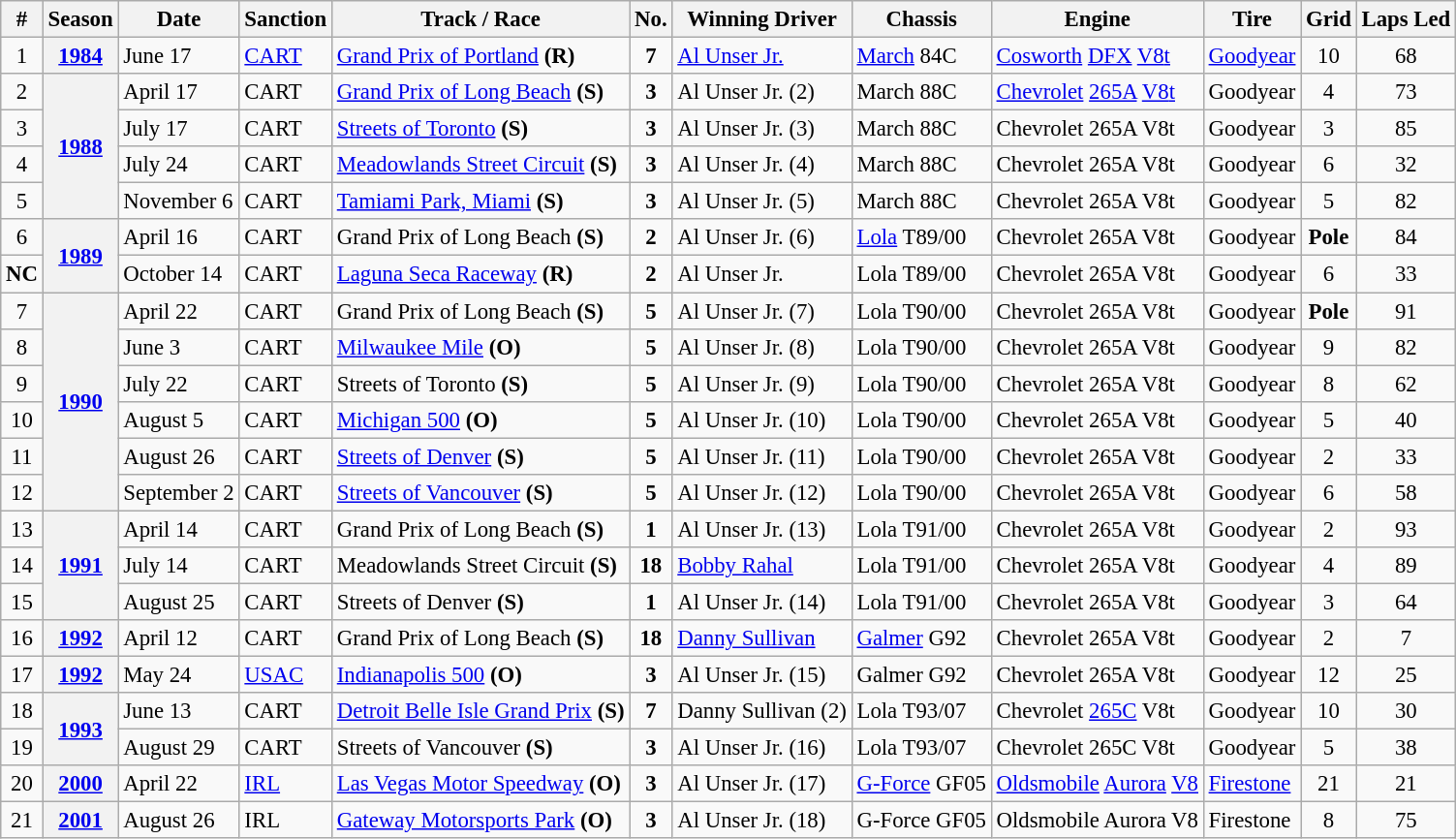<table class="wikitable" style="font-size:95%;">
<tr>
<th>#</th>
<th>Season</th>
<th>Date</th>
<th>Sanction</th>
<th>Track / Race</th>
<th>No.</th>
<th>Winning Driver</th>
<th>Chassis</th>
<th>Engine</th>
<th>Tire</th>
<th>Grid</th>
<th>Laps Led</th>
</tr>
<tr>
<td align=center>1</td>
<th><a href='#'>1984</a></th>
<td>June 17</td>
<td><a href='#'>CART</a></td>
<td><a href='#'>Grand Prix of Portland</a> <strong>(R)</strong></td>
<td align=center><strong>7</strong></td>
<td> <a href='#'>Al Unser Jr.</a></td>
<td><a href='#'>March</a> 84C</td>
<td><a href='#'>Cosworth</a> <a href='#'>DFX</a> <a href='#'>V8</a><a href='#'>t</a></td>
<td><a href='#'>Goodyear</a></td>
<td align=center>10</td>
<td align=center>68</td>
</tr>
<tr>
<td align=center>2</td>
<th rowspan=4><a href='#'>1988</a></th>
<td>April 17</td>
<td>CART</td>
<td><a href='#'>Grand Prix of Long Beach</a> <strong>(S)</strong></td>
<td align=center><strong>3</strong></td>
<td> Al Unser Jr. (2)</td>
<td>March 88C</td>
<td><a href='#'>Chevrolet</a> <a href='#'>265A</a> <a href='#'>V8</a><a href='#'>t</a></td>
<td>Goodyear</td>
<td align=center>4</td>
<td align=center>73</td>
</tr>
<tr>
<td align=center>3</td>
<td>July 17</td>
<td>CART</td>
<td><a href='#'>Streets of Toronto</a> <strong>(S)</strong></td>
<td align=center><strong>3</strong></td>
<td> Al Unser Jr. (3)</td>
<td>March 88C</td>
<td>Chevrolet 265A V8t</td>
<td>Goodyear</td>
<td align=center>3</td>
<td align=center>85</td>
</tr>
<tr>
<td align=center>4</td>
<td>July 24</td>
<td>CART</td>
<td><a href='#'>Meadowlands Street Circuit</a> <strong>(S)</strong></td>
<td align=center><strong>3</strong></td>
<td> Al Unser Jr. (4)</td>
<td>March 88C</td>
<td>Chevrolet 265A V8t</td>
<td>Goodyear</td>
<td align=center>6</td>
<td align=center>32</td>
</tr>
<tr>
<td align=center>5</td>
<td>November 6</td>
<td>CART</td>
<td><a href='#'>Tamiami Park, Miami</a> <strong>(S)</strong></td>
<td align=center><strong>3</strong></td>
<td> Al Unser Jr. (5)</td>
<td>March 88C</td>
<td>Chevrolet 265A V8t</td>
<td>Goodyear</td>
<td align=center>5</td>
<td align=center>82</td>
</tr>
<tr>
<td align=center>6</td>
<th rowspan=2><a href='#'>1989</a></th>
<td>April 16</td>
<td>CART</td>
<td>Grand Prix of Long Beach <strong>(S)</strong></td>
<td align=center><strong>2</strong></td>
<td> Al Unser Jr. (6)</td>
<td><a href='#'>Lola</a> T89/00</td>
<td>Chevrolet 265A V8t</td>
<td>Goodyear</td>
<td align=center><strong>Pole</strong></td>
<td align=center>84</td>
</tr>
<tr>
<td align=center><strong>NC</strong></td>
<td>October 14</td>
<td>CART</td>
<td><a href='#'>Laguna Seca Raceway</a> <strong>(R)</strong></td>
<td align=center><strong>2</strong></td>
<td> Al Unser Jr.</td>
<td>Lola T89/00</td>
<td>Chevrolet 265A V8t</td>
<td>Goodyear</td>
<td align=center>6</td>
<td align=center>33</td>
</tr>
<tr>
<td align=center>7</td>
<th rowspan=6><a href='#'>1990</a></th>
<td>April 22</td>
<td>CART</td>
<td>Grand Prix of Long Beach <strong>(S)</strong></td>
<td align=center><strong>5</strong></td>
<td> Al Unser Jr. (7)</td>
<td>Lola T90/00</td>
<td>Chevrolet 265A V8t</td>
<td>Goodyear</td>
<td align=center><strong>Pole</strong></td>
<td align=center>91</td>
</tr>
<tr>
<td align=center>8</td>
<td>June 3</td>
<td>CART</td>
<td><a href='#'>Milwaukee Mile</a> <strong>(O)</strong></td>
<td align=center><strong>5</strong></td>
<td> Al Unser Jr. (8)</td>
<td>Lola T90/00</td>
<td>Chevrolet 265A V8t</td>
<td>Goodyear</td>
<td align=center>9</td>
<td align=center>82</td>
</tr>
<tr>
<td align=center>9</td>
<td>July 22</td>
<td>CART</td>
<td>Streets of Toronto <strong>(S)</strong></td>
<td align=center><strong>5</strong></td>
<td> Al Unser Jr. (9)</td>
<td>Lola T90/00</td>
<td>Chevrolet 265A V8t</td>
<td>Goodyear</td>
<td align=center>8</td>
<td align=center>62</td>
</tr>
<tr>
<td align=center>10</td>
<td>August 5</td>
<td>CART</td>
<td><a href='#'>Michigan 500</a> <strong>(O)</strong></td>
<td align=center><strong>5</strong></td>
<td> Al Unser Jr. (10)</td>
<td>Lola T90/00</td>
<td>Chevrolet 265A V8t</td>
<td>Goodyear</td>
<td align=center>5</td>
<td align=center>40</td>
</tr>
<tr>
<td align=center>11</td>
<td>August 26</td>
<td>CART</td>
<td><a href='#'>Streets of Denver</a> <strong>(S)</strong></td>
<td align=center><strong>5</strong></td>
<td> Al Unser Jr. (11)</td>
<td>Lola T90/00</td>
<td>Chevrolet 265A V8t</td>
<td>Goodyear</td>
<td align=center>2</td>
<td align=center>33</td>
</tr>
<tr>
<td align=center>12</td>
<td>September 2</td>
<td>CART</td>
<td><a href='#'>Streets of Vancouver</a> <strong>(S)</strong></td>
<td align=center><strong>5</strong></td>
<td> Al Unser Jr. (12)</td>
<td>Lola T90/00</td>
<td>Chevrolet 265A V8t</td>
<td>Goodyear</td>
<td align=center>6</td>
<td align=center>58</td>
</tr>
<tr>
<td align=center>13</td>
<th rowspan=3><a href='#'>1991</a></th>
<td>April 14</td>
<td>CART</td>
<td>Grand Prix of Long Beach <strong>(S)</strong></td>
<td align=center><strong>1</strong></td>
<td> Al Unser Jr. (13)</td>
<td>Lola T91/00</td>
<td>Chevrolet 265A V8t</td>
<td>Goodyear</td>
<td align=center>2</td>
<td align=center>93</td>
</tr>
<tr>
<td align=center>14</td>
<td>July 14</td>
<td>CART</td>
<td>Meadowlands Street Circuit <strong>(S)</strong></td>
<td align=center><strong>18</strong></td>
<td> <a href='#'>Bobby Rahal</a></td>
<td>Lola T91/00</td>
<td>Chevrolet 265A V8t</td>
<td>Goodyear</td>
<td align=center>4</td>
<td align=center>89</td>
</tr>
<tr>
<td align=center>15</td>
<td>August 25</td>
<td>CART</td>
<td>Streets of Denver <strong>(S)</strong></td>
<td align=center><strong>1</strong></td>
<td> Al Unser Jr. (14)</td>
<td>Lola T91/00</td>
<td>Chevrolet 265A V8t</td>
<td>Goodyear</td>
<td align=center>3</td>
<td align=center>64</td>
</tr>
<tr>
<td align=center>16</td>
<th><a href='#'>1992</a></th>
<td>April 12</td>
<td>CART</td>
<td>Grand Prix of Long Beach <strong>(S)</strong></td>
<td align=center><strong>18</strong></td>
<td> <a href='#'>Danny Sullivan</a></td>
<td><a href='#'>Galmer</a> G92</td>
<td>Chevrolet 265A V8t</td>
<td>Goodyear</td>
<td align=center>2</td>
<td align=center>7</td>
</tr>
<tr>
<td align=center>17</td>
<th><a href='#'>1992</a></th>
<td>May 24</td>
<td><a href='#'>USAC</a></td>
<td><a href='#'>Indianapolis 500</a> <strong>(O)</strong></td>
<td align=center><strong>3</strong></td>
<td> Al Unser Jr. (15)</td>
<td>Galmer G92</td>
<td>Chevrolet 265A V8t</td>
<td>Goodyear</td>
<td align=center>12</td>
<td align=center>25</td>
</tr>
<tr>
<td align=center>18</td>
<th rowspan=2><a href='#'>1993</a></th>
<td>June 13</td>
<td>CART</td>
<td><a href='#'>Detroit Belle Isle Grand Prix</a> <strong>(S)</strong></td>
<td align=center><strong>7</strong></td>
<td> Danny Sullivan (2)</td>
<td>Lola T93/07</td>
<td>Chevrolet <a href='#'>265C</a> V8t</td>
<td>Goodyear</td>
<td align=center>10</td>
<td align=center>30</td>
</tr>
<tr>
<td align=center>19</td>
<td>August 29</td>
<td>CART</td>
<td>Streets of Vancouver <strong>(S)</strong></td>
<td align=center><strong>3</strong></td>
<td> Al Unser Jr. (16)</td>
<td>Lola T93/07</td>
<td>Chevrolet 265C V8t</td>
<td>Goodyear</td>
<td align=center>5</td>
<td align=center>38</td>
</tr>
<tr>
<td align=center>20</td>
<th><a href='#'>2000</a></th>
<td>April 22</td>
<td><a href='#'>IRL</a></td>
<td><a href='#'>Las Vegas Motor Speedway</a> <strong>(O)</strong></td>
<td align=center><strong>3</strong></td>
<td> Al Unser Jr. (17)</td>
<td><a href='#'>G-Force</a> GF05</td>
<td><a href='#'>Oldsmobile</a> <a href='#'>Aurora</a> <a href='#'>V8</a></td>
<td><a href='#'>Firestone</a></td>
<td align=center>21</td>
<td align=center>21</td>
</tr>
<tr>
<td align=center>21</td>
<th><a href='#'>2001</a></th>
<td>August 26</td>
<td>IRL</td>
<td><a href='#'>Gateway Motorsports Park</a> <strong>(O)</strong></td>
<td align=center><strong>3</strong></td>
<td> Al Unser Jr. (18)</td>
<td>G-Force GF05</td>
<td>Oldsmobile Aurora V8</td>
<td>Firestone</td>
<td align=center>8</td>
<td align=center>75</td>
</tr>
</table>
